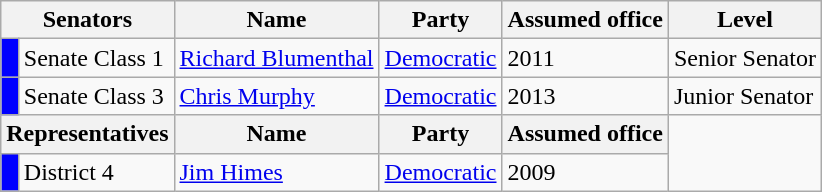<table class="wikitable">
<tr>
<th colspan="2" style="text-align:center; vertical-align:bottom;"><strong>Senators</strong></th>
<th style="text-align:center; vertical-align:bottom;"><strong>Name</strong></th>
<th style="text-align:center; vertical-align:bottom;"><strong>Party</strong></th>
<th style="text-align:center; vertical-align:bottom;"><strong>Assumed office</strong></th>
<th>Level</th>
</tr>
<tr>
<td style="background:blue;"> </td>
<td>Senate Class 1</td>
<td><a href='#'>Richard Blumenthal</a></td>
<td><a href='#'>Democratic</a></td>
<td>2011</td>
<td>Senior Senator</td>
</tr>
<tr>
<td style="background:blue;"> </td>
<td>Senate Class 3</td>
<td><a href='#'>Chris Murphy</a></td>
<td><a href='#'>Democratic</a></td>
<td>2013</td>
<td>Junior Senator</td>
</tr>
<tr>
<th colspan="2" style="text-align:center; vertical-align:bottom;"><strong>Representatives</strong></th>
<th style="text-align:center; vertical-align:bottom;"><strong>Name</strong></th>
<th style="text-align:center; vertical-align:bottom;"><strong>Party</strong></th>
<th style="text-align:center; vertical-align:bottom;"><strong>Assumed office</strong></th>
<td rowspan="2"></td>
</tr>
<tr>
<td style="background:blue;"> </td>
<td>District 4</td>
<td><a href='#'>Jim Himes</a></td>
<td><a href='#'>Democratic</a></td>
<td>2009</td>
</tr>
</table>
